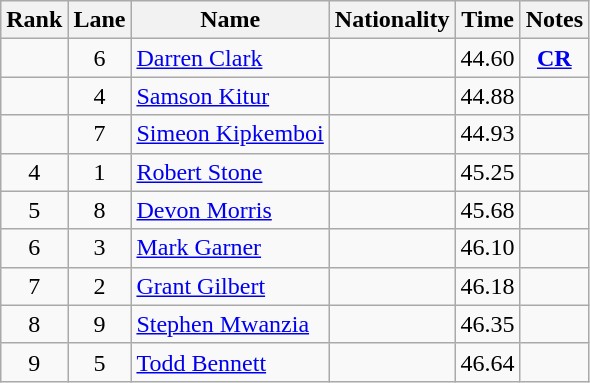<table class="wikitable sortable" style=" text-align:center">
<tr>
<th>Rank</th>
<th>Lane</th>
<th>Name</th>
<th>Nationality</th>
<th>Time</th>
<th>Notes</th>
</tr>
<tr>
<td></td>
<td>6</td>
<td align=left><a href='#'>Darren Clark</a></td>
<td align=left></td>
<td>44.60</td>
<td><strong><a href='#'>CR</a></strong></td>
</tr>
<tr>
<td></td>
<td>4</td>
<td align=left><a href='#'>Samson Kitur</a></td>
<td align=left></td>
<td>44.88</td>
<td></td>
</tr>
<tr>
<td></td>
<td>7</td>
<td align=left><a href='#'>Simeon Kipkemboi</a></td>
<td align=left></td>
<td>44.93</td>
<td></td>
</tr>
<tr>
<td>4</td>
<td>1</td>
<td align=left><a href='#'>Robert Stone</a></td>
<td align=left></td>
<td>45.25</td>
<td></td>
</tr>
<tr>
<td>5</td>
<td>8</td>
<td align=left><a href='#'>Devon Morris</a></td>
<td align=left></td>
<td>45.68</td>
<td></td>
</tr>
<tr>
<td>6</td>
<td>3</td>
<td align=left><a href='#'>Mark Garner</a></td>
<td align=left></td>
<td>46.10</td>
<td></td>
</tr>
<tr>
<td>7</td>
<td>2</td>
<td align=left><a href='#'>Grant Gilbert</a></td>
<td align=left></td>
<td>46.18</td>
<td></td>
</tr>
<tr>
<td>8</td>
<td>9</td>
<td align=left><a href='#'>Stephen Mwanzia</a></td>
<td align=left></td>
<td>46.35</td>
<td></td>
</tr>
<tr>
<td>9</td>
<td>5</td>
<td align=left><a href='#'>Todd Bennett</a></td>
<td align=left></td>
<td>46.64</td>
<td></td>
</tr>
</table>
